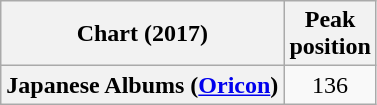<table class="wikitable sortable plainrowheaders" style="text-align:center">
<tr>
<th scope="col">Chart (2017)</th>
<th scope="col">Peak<br>position</th>
</tr>
<tr>
<th scope="row">Japanese Albums (<a href='#'>Oricon</a>)</th>
<td style="text-align:center;">136</td>
</tr>
</table>
